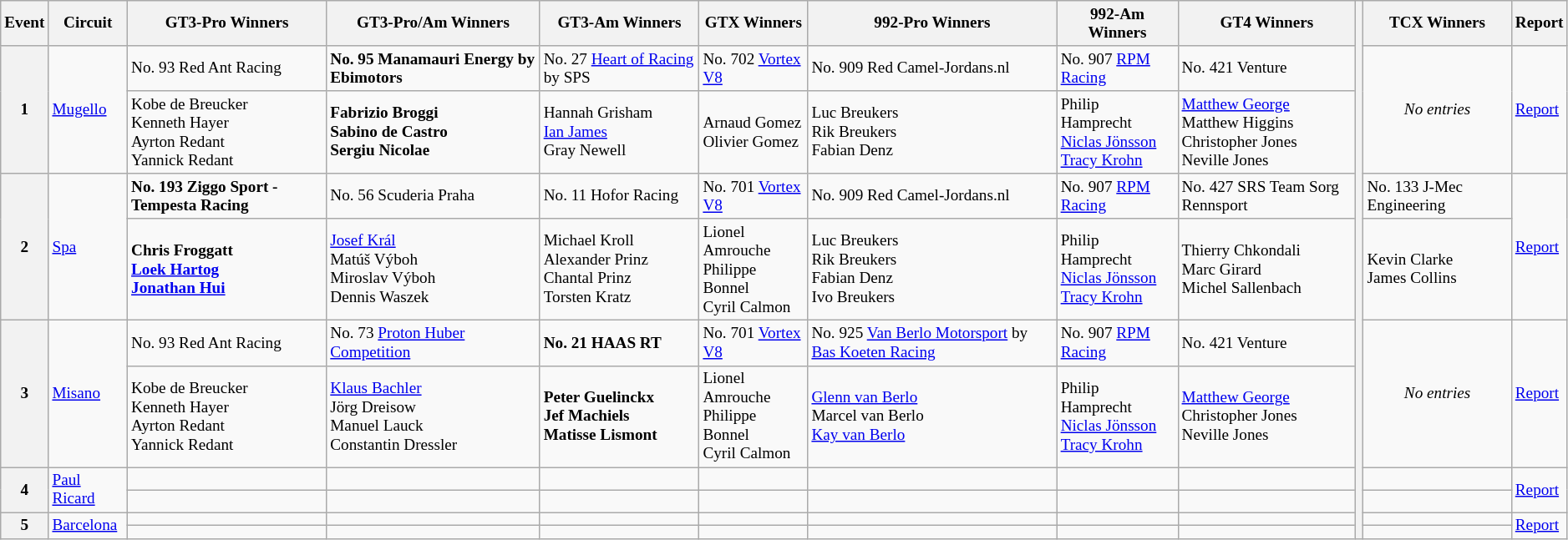<table class="wikitable" style="font-size: 80%;">
<tr>
<th>Event</th>
<th>Circuit</th>
<th>GT3-Pro Winners</th>
<th>GT3-Pro/Am Winners</th>
<th>GT3-Am Winners</th>
<th>GTX Winners</th>
<th>992-Pro Winners</th>
<th>992-Am Winners</th>
<th>GT4 Winners</th>
<th rowspan="11"></th>
<th>TCX Winners</th>
<th>Report</th>
</tr>
<tr>
<th rowspan="2">1</th>
<td rowspan="2"> <a href='#'>Mugello</a></td>
<td> No. 93 Red Ant Racing</td>
<td><strong> No. 95 Manamauri Energy by Ebimotors</strong></td>
<td> No. 27 <a href='#'>Heart of Racing</a> by SPS</td>
<td> No. 702 <a href='#'>Vortex V8</a></td>
<td> No. 909 Red Camel-Jordans.nl</td>
<td> No. 907 <a href='#'>RPM Racing</a></td>
<td> No. 421 Venture</td>
<td align=center rowspan=2><em>No entries</em></td>
<td rowspan="2"><a href='#'>Report</a></td>
</tr>
<tr>
<td> Kobe de Breucker<br> Kenneth Hayer<br> Ayrton Redant<br> Yannick Redant</td>
<td><strong> Fabrizio Broggi<br> Sabino de Castro<br> Sergiu Nicolae</strong></td>
<td> Hannah Grisham<br> <a href='#'>Ian James</a><br> Gray Newell</td>
<td> Arnaud Gomez<br> Olivier Gomez</td>
<td> Luc Breukers<br> Rik Breukers<br> Fabian Denz</td>
<td> Philip Hamprecht<br> <a href='#'>Niclas Jönsson</a><br> <a href='#'>Tracy Krohn</a></td>
<td> <a href='#'>Matthew George</a><br> Matthew Higgins<br> Christopher Jones<br> Neville Jones</td>
</tr>
<tr>
<th rowspan="2">2</th>
<td rowspan="2"> <a href='#'>Spa</a></td>
<td><strong> No. 193 Ziggo Sport - Tempesta Racing</strong></td>
<td> No. 56 Scuderia Praha</td>
<td> No. 11 Hofor Racing</td>
<td> No. 701 <a href='#'>Vortex V8</a></td>
<td> No. 909 Red Camel-Jordans.nl</td>
<td> No. 907 <a href='#'>RPM Racing</a></td>
<td> No. 427 SRS Team Sorg Rennsport</td>
<td> No. 133  J-Mec Engineering</td>
<td rowspan="2"><a href='#'>Report</a></td>
</tr>
<tr>
<td><strong> Chris Froggatt<br> <a href='#'>Loek Hartog</a><br> <a href='#'>Jonathan Hui</a></strong></td>
<td> <a href='#'>Josef Král</a><br> Matúš Výboh<br> Miroslav Výboh<br> Dennis Waszek</td>
<td> Michael Kroll<br> Alexander Prinz<br> Chantal Prinz<br> Torsten Kratz</td>
<td> Lionel Amrouche<br> Philippe Bonnel<br> Cyril Calmon</td>
<td> Luc Breukers<br> Rik Breukers<br> Fabian Denz<br> Ivo Breukers</td>
<td> Philip Hamprecht<br> <a href='#'>Niclas Jönsson</a><br> <a href='#'>Tracy Krohn</a></td>
<td> Thierry Chkondali<br> Marc Girard<br> Michel Sallenbach</td>
<td> Kevin Clarke<br> James Collins</td>
</tr>
<tr>
<th rowspan="2">3</th>
<td rowspan="2"> <a href='#'>Misano</a></td>
<td> No. 93 Red Ant Racing</td>
<td> No. 73 <a href='#'>Proton Huber Competition</a></td>
<td><strong> No. 21 HAAS RT</strong></td>
<td> No. 701 <a href='#'>Vortex V8</a></td>
<td> No. 925 <a href='#'>Van Berlo Motorsport</a> by <a href='#'>Bas Koeten Racing</a></td>
<td> No. 907 <a href='#'>RPM Racing</a></td>
<td> No. 421 Venture</td>
<td align=center rowspan=2><em>No entries</em></td>
<td rowspan="2"><a href='#'>Report</a></td>
</tr>
<tr>
<td> Kobe de Breucker<br> Kenneth Hayer<br> Ayrton Redant<br> Yannick Redant</td>
<td> <a href='#'>Klaus Bachler</a><br> Jörg Dreisow<br> Manuel Lauck<br> Constantin Dressler</td>
<td><strong> Peter Guelinckx<br> Jef Machiels<br> Matisse Lismont</strong></td>
<td> Lionel Amrouche<br> Philippe Bonnel<br> Cyril Calmon</td>
<td> <a href='#'>Glenn van Berlo</a><br> Marcel van Berlo<br> <a href='#'>Kay van Berlo</a></td>
<td> Philip Hamprecht<br> <a href='#'>Niclas Jönsson</a><br> <a href='#'>Tracy Krohn</a></td>
<td> <a href='#'>Matthew George</a><br> Christopher Jones<br> Neville Jones</td>
</tr>
<tr>
<th rowspan="2">4</th>
<td rowspan="2"> <a href='#'>Paul Ricard</a></td>
<td></td>
<td></td>
<td></td>
<td></td>
<td></td>
<td></td>
<td></td>
<td></td>
<td rowspan="2"><a href='#'>Report</a></td>
</tr>
<tr>
<td></td>
<td></td>
<td></td>
<td></td>
<td></td>
<td></td>
<td></td>
<td></td>
</tr>
<tr>
<th rowspan="2">5</th>
<td rowspan="2"> <a href='#'>Barcelona</a></td>
<td></td>
<td></td>
<td></td>
<td></td>
<td></td>
<td></td>
<td></td>
<td></td>
<td rowspan="2"><a href='#'>Report</a></td>
</tr>
<tr>
<td></td>
<td></td>
<td></td>
<td></td>
<td></td>
<td></td>
<td></td>
<td></td>
</tr>
</table>
